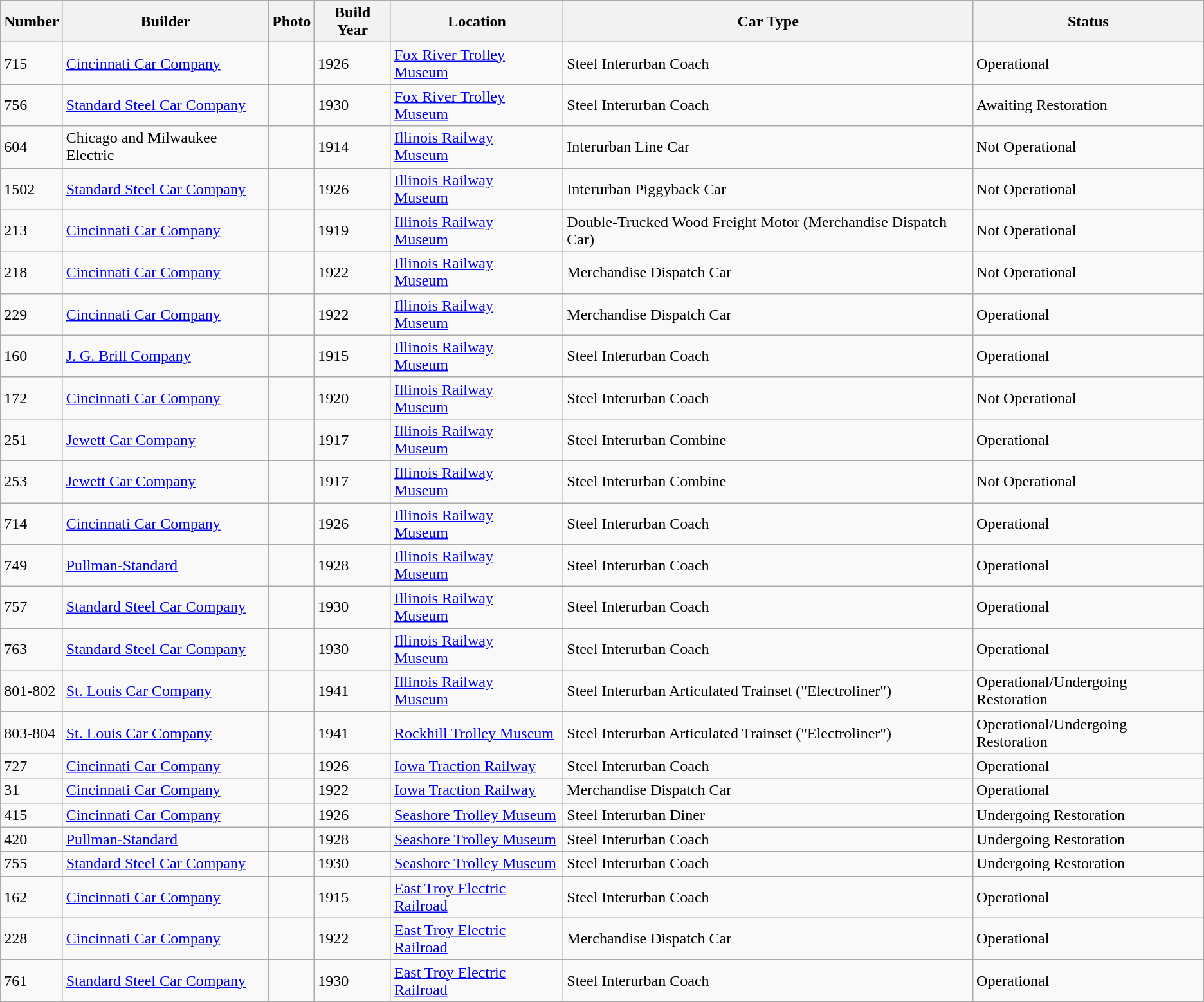<table class="wikitable">
<tr>
<th>Number</th>
<th>Builder</th>
<th>Photo</th>
<th>Build Year</th>
<th>Location</th>
<th>Car Type</th>
<th>Status</th>
</tr>
<tr>
<td>715</td>
<td><a href='#'>Cincinnati Car Company</a></td>
<td></td>
<td>1926</td>
<td><a href='#'>Fox River Trolley Museum</a></td>
<td>Steel Interurban Coach</td>
<td>Operational</td>
</tr>
<tr>
<td>756</td>
<td><a href='#'>Standard Steel Car Company</a></td>
<td></td>
<td>1930</td>
<td><a href='#'>Fox River Trolley Museum</a></td>
<td>Steel Interurban Coach</td>
<td>Awaiting Restoration</td>
</tr>
<tr>
<td>604</td>
<td>Chicago and Milwaukee Electric</td>
<td></td>
<td>1914</td>
<td><a href='#'>Illinois Railway</a><br><a href='#'>Museum</a></td>
<td>Interurban Line Car</td>
<td>Not Operational</td>
</tr>
<tr>
<td>1502</td>
<td><a href='#'>Standard Steel Car Company</a></td>
<td></td>
<td>1926</td>
<td><a href='#'>Illinois Railway</a><br><a href='#'>Museum</a></td>
<td>Interurban Piggyback Car</td>
<td>Not Operational</td>
</tr>
<tr>
<td>213</td>
<td><a href='#'>Cincinnati Car Company</a></td>
<td></td>
<td>1919</td>
<td><a href='#'>Illinois Railway</a><br><a href='#'>Museum</a></td>
<td>Double-Trucked Wood Freight Motor (Merchandise Dispatch Car)</td>
<td>Not Operational</td>
</tr>
<tr>
<td>218</td>
<td><a href='#'>Cincinnati Car Company</a></td>
<td></td>
<td>1922</td>
<td><a href='#'>Illinois Railway</a><br><a href='#'>Museum</a></td>
<td>Merchandise Dispatch Car</td>
<td>Not Operational</td>
</tr>
<tr>
<td>229</td>
<td><a href='#'>Cincinnati Car Company</a></td>
<td></td>
<td>1922</td>
<td><a href='#'>Illinois Railway</a><br><a href='#'>Museum</a></td>
<td>Merchandise Dispatch Car</td>
<td>Operational</td>
</tr>
<tr>
<td>160</td>
<td><a href='#'>J. G. Brill Company</a></td>
<td></td>
<td>1915</td>
<td><a href='#'>Illinois Railway</a><br><a href='#'>Museum</a></td>
<td>Steel Interurban Coach</td>
<td>Operational</td>
</tr>
<tr>
<td>172</td>
<td><a href='#'>Cincinnati Car Company</a></td>
<td></td>
<td>1920</td>
<td><a href='#'>Illinois Railway</a><br><a href='#'>Museum</a></td>
<td>Steel Interurban Coach</td>
<td>Not Operational</td>
</tr>
<tr>
<td>251</td>
<td><a href='#'>Jewett Car Company</a></td>
<td></td>
<td>1917</td>
<td><a href='#'>Illinois Railway</a><br><a href='#'>Museum</a></td>
<td>Steel Interurban Combine</td>
<td>Operational</td>
</tr>
<tr>
<td>253</td>
<td><a href='#'>Jewett Car Company</a></td>
<td></td>
<td>1917</td>
<td><a href='#'>Illinois Railway</a><br><a href='#'>Museum</a></td>
<td>Steel Interurban Combine</td>
<td>Not Operational</td>
</tr>
<tr>
<td>714</td>
<td><a href='#'>Cincinnati Car Company</a></td>
<td></td>
<td>1926</td>
<td><a href='#'>Illinois Railway</a><br><a href='#'>Museum</a></td>
<td>Steel Interurban Coach</td>
<td>Operational</td>
</tr>
<tr>
<td>749</td>
<td><a href='#'>Pullman-Standard</a></td>
<td></td>
<td>1928</td>
<td><a href='#'>Illinois Railway</a><br><a href='#'>Museum</a></td>
<td>Steel Interurban Coach</td>
<td>Operational</td>
</tr>
<tr>
<td>757</td>
<td><a href='#'>Standard Steel Car Company</a></td>
<td></td>
<td>1930</td>
<td><a href='#'>Illinois Railway</a><br><a href='#'>Museum</a></td>
<td>Steel Interurban Coach</td>
<td>Operational</td>
</tr>
<tr>
<td>763</td>
<td><a href='#'>Standard Steel Car Company</a></td>
<td></td>
<td>1930</td>
<td><a href='#'>Illinois Railway</a><br><a href='#'>Museum</a></td>
<td>Steel Interurban Coach</td>
<td>Operational</td>
</tr>
<tr>
<td>801-802</td>
<td><a href='#'>St. Louis Car Company</a></td>
<td></td>
<td>1941</td>
<td><a href='#'>Illinois Railway</a><br><a href='#'>Museum</a></td>
<td>Steel Interurban Articulated Trainset ("Electroliner")</td>
<td>Operational/Undergoing Restoration</td>
</tr>
<tr>
<td>803-804</td>
<td><a href='#'>St. Louis Car Company</a></td>
<td></td>
<td>1941</td>
<td><a href='#'>Rockhill Trolley Museum</a></td>
<td>Steel Interurban Articulated Trainset ("Electroliner")</td>
<td>Operational/Undergoing Restoration</td>
</tr>
<tr>
<td>727</td>
<td><a href='#'>Cincinnati Car Company</a></td>
<td></td>
<td>1926</td>
<td><a href='#'>Iowa Traction Railway</a></td>
<td>Steel Interurban Coach</td>
<td>Operational</td>
</tr>
<tr>
<td>31</td>
<td><a href='#'>Cincinnati Car Company</a></td>
<td></td>
<td>1922</td>
<td><a href='#'>Iowa Traction Railway</a></td>
<td>Merchandise Dispatch Car</td>
<td>Operational</td>
</tr>
<tr>
<td>415</td>
<td><a href='#'>Cincinnati Car Company</a></td>
<td></td>
<td>1926</td>
<td><a href='#'>Seashore Trolley Museum</a></td>
<td>Steel Interurban Diner</td>
<td>Undergoing Restoration</td>
</tr>
<tr>
<td>420</td>
<td><a href='#'>Pullman-Standard</a></td>
<td></td>
<td>1928</td>
<td><a href='#'>Seashore Trolley Museum</a></td>
<td>Steel Interurban Coach</td>
<td>Undergoing Restoration</td>
</tr>
<tr>
<td>755</td>
<td><a href='#'>Standard Steel Car Company</a></td>
<td></td>
<td>1930</td>
<td><a href='#'>Seashore Trolley Museum</a></td>
<td>Steel Interurban Coach</td>
<td>Undergoing Restoration</td>
</tr>
<tr>
<td>162</td>
<td><a href='#'>Cincinnati Car Company</a></td>
<td></td>
<td>1915</td>
<td><a href='#'>East Troy Electric Railroad</a></td>
<td>Steel Interurban Coach</td>
<td>Operational</td>
</tr>
<tr>
<td>228</td>
<td><a href='#'>Cincinnati Car Company</a></td>
<td></td>
<td>1922</td>
<td><a href='#'>East Troy Electric Railroad</a></td>
<td>Merchandise Dispatch Car</td>
<td>Operational</td>
</tr>
<tr>
<td>761</td>
<td><a href='#'>Standard Steel Car Company</a></td>
<td></td>
<td>1930</td>
<td><a href='#'>East Troy Electric Railroad</a></td>
<td>Steel Interurban Coach</td>
<td>Operational</td>
</tr>
</table>
